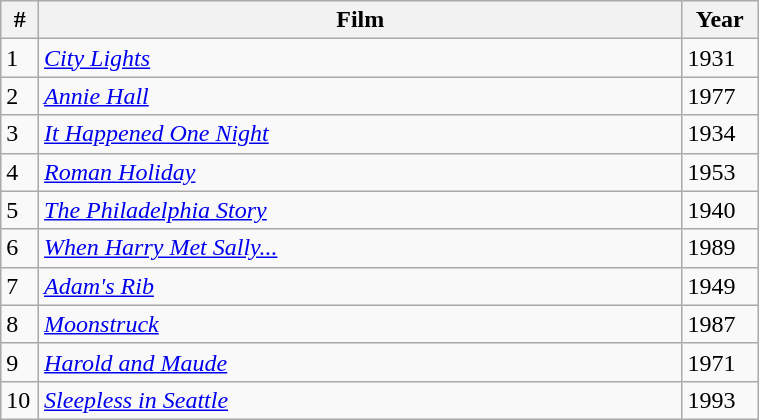<table class="sortable wikitable" style="width:40%">
<tr>
<th width=5%>#</th>
<th width=85%>Film</th>
<th width=10%>Year</th>
</tr>
<tr>
<td>1</td>
<td><em><a href='#'>City Lights</a></em></td>
<td>1931</td>
</tr>
<tr>
<td>2</td>
<td><em><a href='#'>Annie Hall</a></em></td>
<td>1977</td>
</tr>
<tr>
<td>3</td>
<td><em><a href='#'>It Happened One Night</a></em></td>
<td>1934</td>
</tr>
<tr>
<td>4</td>
<td><em><a href='#'>Roman Holiday</a></em></td>
<td>1953</td>
</tr>
<tr>
<td>5</td>
<td><em><a href='#'>The Philadelphia Story</a></em></td>
<td>1940</td>
</tr>
<tr>
<td>6</td>
<td><em><a href='#'>When Harry Met Sally...</a></em></td>
<td>1989</td>
</tr>
<tr>
<td>7</td>
<td><em><a href='#'>Adam's Rib</a></em></td>
<td>1949</td>
</tr>
<tr>
<td>8</td>
<td><em><a href='#'>Moonstruck</a></em></td>
<td>1987</td>
</tr>
<tr>
<td>9</td>
<td><em><a href='#'>Harold and Maude</a></em></td>
<td>1971</td>
</tr>
<tr>
<td>10</td>
<td><em><a href='#'>Sleepless in Seattle</a></em></td>
<td>1993</td>
</tr>
</table>
